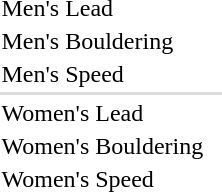<table>
<tr>
<td>Men's Lead</td>
<td></td>
<td></td>
<td></td>
</tr>
<tr>
<td>Men's Bouldering</td>
<td></td>
<td></td>
<td></td>
</tr>
<tr>
<td>Men's Speed</td>
<td></td>
<td></td>
<td></td>
</tr>
<tr bgcolor=#DDDDDD>
<td colspan=7></td>
</tr>
<tr>
<td>Women's Lead</td>
<td></td>
<td></td>
<td></td>
</tr>
<tr>
<td>Women's Bouldering</td>
<td></td>
<td></td>
<td></td>
</tr>
<tr>
<td>Women's Speed</td>
<td></td>
<td></td>
<td></td>
</tr>
</table>
